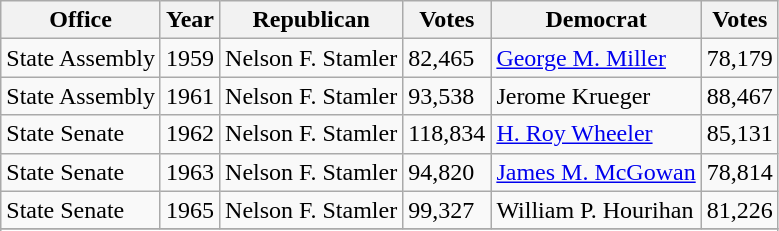<table class="wikitable">
<tr>
<th>Office</th>
<th>Year</th>
<th>Republican</th>
<th>Votes</th>
<th>Democrat</th>
<th>Votes</th>
</tr>
<tr>
<td>State Assembly</td>
<td>1959</td>
<td>Nelson F. Stamler</td>
<td>82,465</td>
<td><a href='#'>George M. Miller</a></td>
<td>78,179</td>
</tr>
<tr>
<td>State Assembly</td>
<td>1961</td>
<td>Nelson F. Stamler</td>
<td>93,538</td>
<td>Jerome Krueger</td>
<td>88,467</td>
</tr>
<tr>
<td>State Senate</td>
<td>1962</td>
<td>Nelson F. Stamler</td>
<td>118,834</td>
<td><a href='#'>H. Roy Wheeler</a></td>
<td>85,131</td>
</tr>
<tr>
<td>State Senate</td>
<td>1963</td>
<td>Nelson F. Stamler</td>
<td>94,820</td>
<td><a href='#'>James M. McGowan</a></td>
<td>78,814</td>
</tr>
<tr>
<td>State Senate</td>
<td>1965</td>
<td>Nelson F. Stamler</td>
<td>99,327</td>
<td>William P. Hourihan</td>
<td>81,226</td>
</tr>
<tr>
</tr>
<tr>
</tr>
</table>
